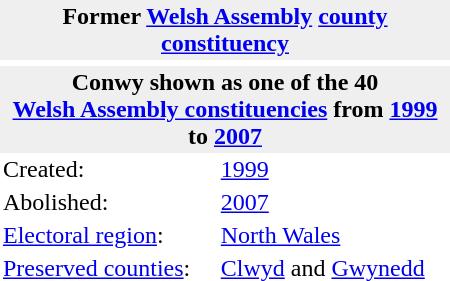<table class="toccolours" cellpadding="2" cellspacing="0" style="width: 300px; margin: 0 0 1em 1em; float: right;">
<tr>
<th colspan="2" bgcolor="#efefef">Former <a href='#'>Welsh Assembly</a> <a href='#'>county constituency</a></th>
</tr>
<tr style="vertical-align: top;">
</tr>
<tr>
<td colspan="2" align="center"></td>
</tr>
<tr>
<th colspan="2" bgcolor="#efefef">Conwy shown as one of the 40 <br> <a href='#'>Welsh Assembly constituencies</a> from <a href='#'>1999</a> to <a href='#'>2007</a></th>
</tr>
<tr style="vertical-align: top;">
<td>Created:</td>
<td><a href='#'>1999</a></td>
</tr>
<tr style="vertical-align: top;">
<td>Abolished:</td>
<td><a href='#'>2007</a></td>
</tr>
<tr style="vertical-align: top;">
<td><a href='#'>Electoral region</a>:</td>
<td><a href='#'>North Wales</a></td>
</tr>
<tr style="vertical-align: top;">
<td><a href='#'>Preserved counties</a>:</td>
<td><a href='#'>Clwyd</a> and <a href='#'>Gwynedd</a></td>
</tr>
</table>
